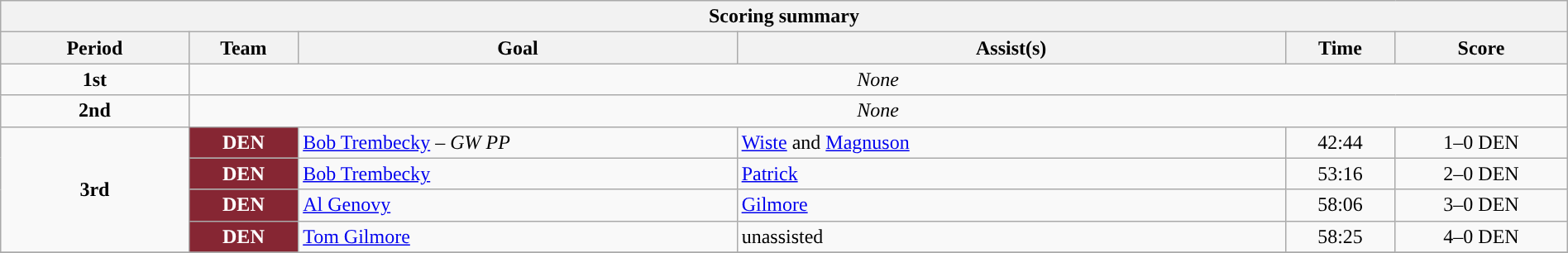<table style="width:100%;" class="wikitable">
<tr>
<th colspan=6>Scoring summary</th>
</tr>
<tr>
<th style="width:12%;">Period</th>
<th style="width:7%;">Team</th>
<th style="width:28%;">Goal</th>
<th style="width:35%;">Assist(s)</th>
<th style="width:7%;">Time</th>
<th style="width:11%;">Score</th>
</tr>
<tr>
<td style="text-align:center;" rowspan="1"><strong>1st</strong></td>
<td style="text-align:center;" colspan="5"><em>None</em></td>
</tr>
<tr>
<td style="text-align:center;" rowspan="1"><strong>2nd</strong></td>
<td style="text-align:center;" colspan="5"><em>None</em></td>
</tr>
<tr>
<td style="text-align:center;" rowspan="4"><strong>3rd</strong></td>
<td align=center style="color:white; background:#862633; "><strong>DEN</strong></td>
<td><a href='#'>Bob Trembecky</a> – <em>GW PP</em></td>
<td><a href='#'>Wiste</a> and <a href='#'>Magnuson</a></td>
<td align=center>42:44</td>
<td align=center>1–0 DEN</td>
</tr>
<tr>
<td align=center style="color:white; background:#862633; "><strong>DEN</strong></td>
<td><a href='#'>Bob Trembecky</a></td>
<td><a href='#'>Patrick</a></td>
<td align=center>53:16</td>
<td align=center>2–0 DEN</td>
</tr>
<tr>
<td align=center style="color:white; background:#862633; "><strong>DEN</strong></td>
<td><a href='#'>Al Genovy</a></td>
<td><a href='#'>Gilmore</a></td>
<td align=center>58:06</td>
<td align=center>3–0 DEN</td>
</tr>
<tr>
<td align=center style="color:white; background:#862633; "><strong>DEN</strong></td>
<td><a href='#'>Tom Gilmore</a></td>
<td>unassisted</td>
<td align=center>58:25</td>
<td align=center>4–0 DEN</td>
</tr>
<tr>
</tr>
</table>
